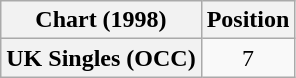<table class="wikitable plainrowheaders" style="text-align:center">
<tr>
<th scope="col">Chart (1998)</th>
<th scope="col">Position</th>
</tr>
<tr>
<th scope="row">UK Singles (OCC)</th>
<td>7</td>
</tr>
</table>
